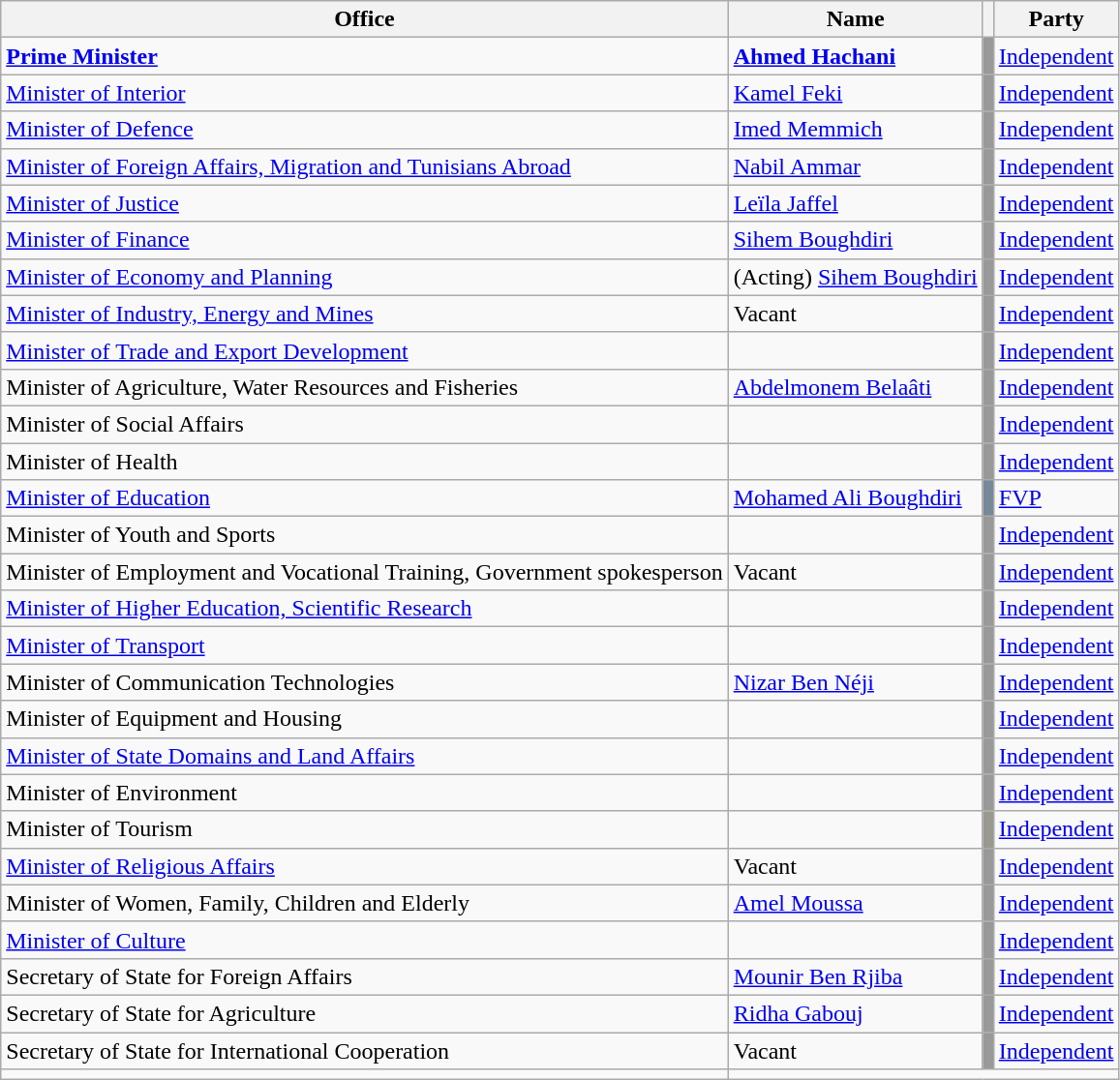<table class="wikitable">
<tr>
<th>Office</th>
<th>Name</th>
<th></th>
<th>Party</th>
</tr>
<tr>
<td><strong><a href='#'>Prime Minister</a></strong></td>
<td><strong><a href='#'>Ahmed Hachani</a></strong></td>
<td bgcolor="#999999"></td>
<td><a href='#'>Independent</a></td>
</tr>
<tr>
<td><a href='#'>Minister of Interior</a></td>
<td><a href='#'>Kamel Feki</a></td>
<td bgcolor="#999999"></td>
<td><a href='#'>Independent</a></td>
</tr>
<tr>
<td><a href='#'>Minister of Defence</a></td>
<td><a href='#'>Imed Memmich</a></td>
<td bgcolor="#999999"></td>
<td><a href='#'>Independent</a></td>
</tr>
<tr>
<td><a href='#'>Minister of Foreign Affairs, Migration and Tunisians Abroad</a></td>
<td><a href='#'>Nabil Ammar</a></td>
<td bgcolor="#999999"></td>
<td><a href='#'>Independent</a></td>
</tr>
<tr>
<td><a href='#'>Minister of Justice</a></td>
<td><a href='#'>Leïla Jaffel</a></td>
<td bgcolor="#999999"></td>
<td><a href='#'>Independent</a></td>
</tr>
<tr>
<td><a href='#'>Minister of Finance</a></td>
<td><a href='#'>Sihem Boughdiri</a></td>
<td bgcolor="#999999"></td>
<td><a href='#'>Independent</a></td>
</tr>
<tr>
<td><a href='#'>Minister of Economy and Planning</a></td>
<td>(Acting) <a href='#'>Sihem Boughdiri</a></td>
<td bgcolor="#999999"></td>
<td><a href='#'>Independent</a></td>
</tr>
<tr>
<td><a href='#'>Minister of Industry, Energy and Mines</a></td>
<td>Vacant</td>
<td bgcolor="#999999"></td>
<td><a href='#'>Independent</a></td>
</tr>
<tr>
<td><a href='#'>Minister of Trade and Export Development</a></td>
<td></td>
<td bgcolor="#999999"></td>
<td><a href='#'>Independent</a></td>
</tr>
<tr>
<td>Minister of Agriculture, Water Resources and Fisheries</td>
<td><a href='#'>Abdelmonem Belaâti</a></td>
<td bgcolor="#999999"></td>
<td><a href='#'>Independent</a></td>
</tr>
<tr>
<td>Minister of Social Affairs</td>
<td></td>
<td bgcolor="#999999"></td>
<td><a href='#'>Independent</a></td>
</tr>
<tr>
<td>Minister of Health</td>
<td></td>
<td bgcolor="#999999"></td>
<td><a href='#'>Independent</a></td>
</tr>
<tr>
<td><a href='#'>Minister of Education</a></td>
<td><a href='#'>Mohamed Ali Boughdiri</a></td>
<td bgcolor="#778899"></td>
<td><a href='#'>FVP</a></td>
</tr>
<tr>
<td>Minister of Youth and Sports</td>
<td></td>
<td bgcolor="#999999"></td>
<td><a href='#'>Independent</a></td>
</tr>
<tr>
<td>Minister of Employment and Vocational Training, Government spokesperson</td>
<td>Vacant</td>
<td bgcolor="#999999"></td>
<td><a href='#'>Independent</a></td>
</tr>
<tr>
<td><a href='#'>Minister of Higher Education, Scientific Research</a></td>
<td></td>
<td bgcolor="#999999"></td>
<td><a href='#'>Independent</a></td>
</tr>
<tr>
<td><a href='#'>Minister of Transport</a></td>
<td></td>
<td bgcolor="#999999"></td>
<td><a href='#'>Independent</a></td>
</tr>
<tr>
<td>Minister of Communication Technologies</td>
<td><a href='#'>Nizar Ben Néji</a></td>
<td bgcolor="#999999"></td>
<td><a href='#'>Independent</a></td>
</tr>
<tr>
<td>Minister of Equipment and Housing</td>
<td></td>
<td bgcolor="#999999"></td>
<td><a href='#'>Independent</a></td>
</tr>
<tr>
<td><a href='#'>Minister of State Domains and Land Affairs</a></td>
<td></td>
<td bgcolor="#999999"></td>
<td><a href='#'>Independent</a></td>
</tr>
<tr>
<td>Minister of Environment</td>
<td></td>
<td bgcolor="#999999"></td>
<td><a href='#'>Independent</a></td>
</tr>
<tr>
<td>Minister of Tourism</td>
<td></td>
<td bgcolor="#9999999” "></td>
<td><a href='#'>Independent</a></td>
</tr>
<tr>
<td><a href='#'>Minister of Religious Affairs</a></td>
<td>Vacant</td>
<td bgcolor="#999999"></td>
<td><a href='#'>Independent</a></td>
</tr>
<tr>
<td>Minister of Women, Family, Children and Elderly</td>
<td><a href='#'>Amel Moussa</a></td>
<td bgcolor="#999999"></td>
<td><a href='#'>Independent</a></td>
</tr>
<tr>
<td><a href='#'>Minister of Culture</a></td>
<td></td>
<td bgcolor="#999999"></td>
<td><a href='#'>Independent</a></td>
</tr>
<tr>
<td>Secretary of State for Foreign Affairs</td>
<td><a href='#'>Mounir Ben Rjiba</a></td>
<td bgcolor="#999999"></td>
<td><a href='#'>Independent</a></td>
</tr>
<tr>
<td>Secretary of State for Agriculture</td>
<td><a href='#'>Ridha Gabouj</a></td>
<td bgcolor="#999999"></td>
<td><a href='#'>Independent</a></td>
</tr>
<tr>
<td>Secretary of State for International Cooperation</td>
<td>Vacant</td>
<td bgcolor="#999999"></td>
<td><a href='#'>Independent</a></td>
</tr>
<tr>
<td></td>
</tr>
</table>
